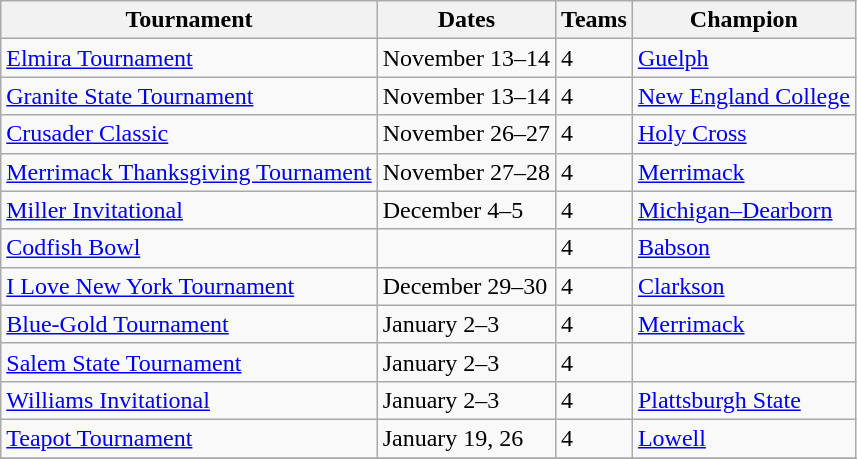<table class="wikitable">
<tr>
<th>Tournament</th>
<th>Dates</th>
<th>Teams</th>
<th>Champion</th>
</tr>
<tr>
<td><a href='#'>Elmira Tournament</a></td>
<td>November 13–14</td>
<td>4</td>
<td><a href='#'>Guelph</a></td>
</tr>
<tr>
<td><a href='#'>Granite State Tournament</a></td>
<td>November 13–14</td>
<td>4</td>
<td><a href='#'>New England College</a></td>
</tr>
<tr>
<td><a href='#'>Crusader Classic</a></td>
<td>November 26–27</td>
<td>4</td>
<td><a href='#'>Holy Cross</a></td>
</tr>
<tr>
<td><a href='#'>Merrimack Thanksgiving Tournament</a></td>
<td>November 27–28</td>
<td>4</td>
<td><a href='#'>Merrimack</a></td>
</tr>
<tr>
<td><a href='#'>Miller Invitational</a></td>
<td>December 4–5</td>
<td>4</td>
<td><a href='#'>Michigan–Dearborn</a></td>
</tr>
<tr>
<td><a href='#'>Codfish Bowl</a></td>
<td></td>
<td>4</td>
<td><a href='#'>Babson</a></td>
</tr>
<tr>
<td><a href='#'>I Love New York Tournament</a></td>
<td>December 29–30</td>
<td>4</td>
<td><a href='#'>Clarkson</a></td>
</tr>
<tr>
<td><a href='#'>Blue-Gold Tournament</a></td>
<td>January 2–3</td>
<td>4</td>
<td><a href='#'>Merrimack</a></td>
</tr>
<tr>
<td><a href='#'>Salem State Tournament</a></td>
<td>January 2–3</td>
<td>4</td>
<td></td>
</tr>
<tr>
<td><a href='#'>Williams Invitational</a></td>
<td>January 2–3</td>
<td>4</td>
<td><a href='#'>Plattsburgh State</a></td>
</tr>
<tr>
<td><a href='#'>Teapot Tournament</a></td>
<td>January 19, 26</td>
<td>4</td>
<td><a href='#'>Lowell</a></td>
</tr>
<tr>
</tr>
</table>
